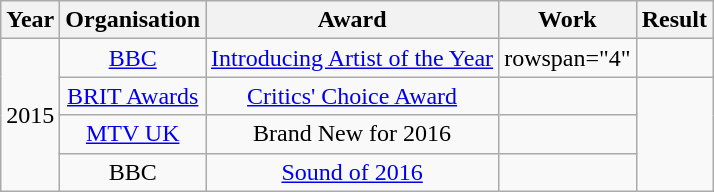<table class="wikitable plainrowheaders" style="text-align:center;">
<tr>
<th>Year</th>
<th>Organisation</th>
<th>Award</th>
<th>Work</th>
<th>Result</th>
</tr>
<tr>
<td rowspan="4">2015</td>
<td><a href='#'>BBC</a></td>
<td><a href='#'>Introducing Artist of the Year</a></td>
<td>rowspan="4" </td>
<td></td>
</tr>
<tr>
<td><a href='#'>BRIT Awards</a></td>
<td><a href='#'>Critics' Choice Award</a></td>
<td></td>
</tr>
<tr>
<td><a href='#'>MTV UK</a></td>
<td>Brand New for 2016</td>
<td></td>
</tr>
<tr>
<td>BBC</td>
<td><a href='#'>Sound of 2016</a></td>
<td></td>
</tr>
</table>
